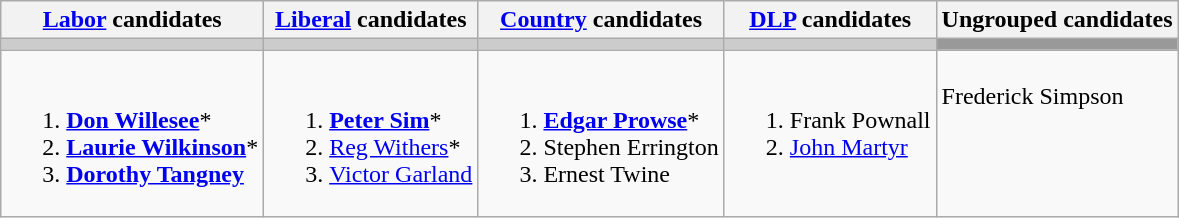<table class="wikitable">
<tr>
<th><a href='#'>Labor</a> candidates</th>
<th><a href='#'>Liberal</a> candidates</th>
<th><a href='#'>Country</a> candidates</th>
<th><a href='#'>DLP</a> candidates</th>
<th>Ungrouped candidates</th>
</tr>
<tr bgcolor="#cccccc">
<td></td>
<td></td>
<td></td>
<td></td>
<td bgcolor="#999999"></td>
</tr>
<tr>
<td><br><ol><li><strong><a href='#'>Don Willesee</a></strong>*</li><li><strong><a href='#'>Laurie Wilkinson</a></strong>*</li><li><strong><a href='#'>Dorothy Tangney</a></strong></li></ol></td>
<td><br><ol><li><strong><a href='#'>Peter Sim</a></strong>*</li><li><a href='#'>Reg Withers</a>*</li><li><a href='#'>Victor Garland</a></li></ol></td>
<td><br><ol><li><strong><a href='#'>Edgar Prowse</a></strong>*</li><li>Stephen Errington</li><li>Ernest Twine</li></ol></td>
<td valign=top><br><ol><li>Frank Pownall</li><li><a href='#'>John Martyr</a></li></ol></td>
<td valign=top><br>Frederick Simpson</td>
</tr>
</table>
